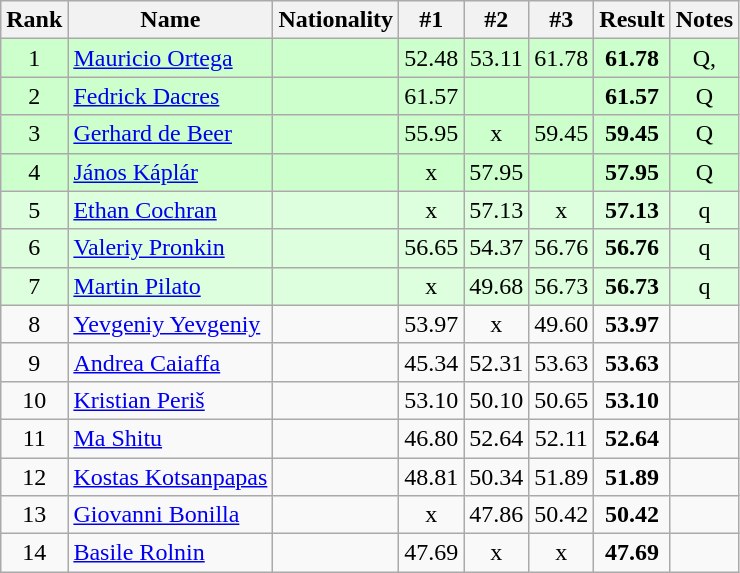<table class="wikitable sortable" style="text-align:center">
<tr>
<th>Rank</th>
<th>Name</th>
<th>Nationality</th>
<th>#1</th>
<th>#2</th>
<th>#3</th>
<th>Result</th>
<th>Notes</th>
</tr>
<tr bgcolor=ccffcc>
<td>1</td>
<td align=left><a href='#'>Mauricio Ortega</a></td>
<td align=left></td>
<td>52.48</td>
<td>53.11</td>
<td>61.78</td>
<td><strong>61.78</strong></td>
<td>Q, <strong></strong></td>
</tr>
<tr bgcolor=ccffcc>
<td>2</td>
<td align=left><a href='#'>Fedrick Dacres</a></td>
<td align=left></td>
<td>61.57</td>
<td></td>
<td></td>
<td><strong>61.57</strong></td>
<td>Q</td>
</tr>
<tr bgcolor=ccffcc>
<td>3</td>
<td align=left><a href='#'>Gerhard de Beer</a></td>
<td align=left></td>
<td>55.95</td>
<td>x</td>
<td>59.45</td>
<td><strong>59.45</strong></td>
<td>Q</td>
</tr>
<tr bgcolor=ccffcc>
<td>4</td>
<td align=left><a href='#'>János Káplár</a></td>
<td align=left></td>
<td>x</td>
<td>57.95</td>
<td></td>
<td><strong>57.95</strong></td>
<td>Q</td>
</tr>
<tr bgcolor=ddffdd>
<td>5</td>
<td align=left><a href='#'>Ethan Cochran</a></td>
<td align=left></td>
<td>x</td>
<td>57.13</td>
<td>x</td>
<td><strong>57.13</strong></td>
<td>q</td>
</tr>
<tr bgcolor=ddffdd>
<td>6</td>
<td align=left><a href='#'>Valeriy Pronkin</a></td>
<td align=left></td>
<td>56.65</td>
<td>54.37</td>
<td>56.76</td>
<td><strong>56.76</strong></td>
<td>q</td>
</tr>
<tr bgcolor=ddffdd>
<td>7</td>
<td align=left><a href='#'>Martin Pilato</a></td>
<td align=left></td>
<td>x</td>
<td>49.68</td>
<td>56.73</td>
<td><strong>56.73</strong></td>
<td>q</td>
</tr>
<tr>
<td>8</td>
<td align=left><a href='#'>Yevgeniy Yevgeniy</a></td>
<td align=left></td>
<td>53.97</td>
<td>x</td>
<td>49.60</td>
<td><strong>53.97</strong></td>
<td></td>
</tr>
<tr>
<td>9</td>
<td align=left><a href='#'>Andrea Caiaffa</a></td>
<td align=left></td>
<td>45.34</td>
<td>52.31</td>
<td>53.63</td>
<td><strong>53.63</strong></td>
<td></td>
</tr>
<tr>
<td>10</td>
<td align=left><a href='#'>Kristian Periš</a></td>
<td align=left></td>
<td>53.10</td>
<td>50.10</td>
<td>50.65</td>
<td><strong>53.10</strong></td>
<td><strong></strong></td>
</tr>
<tr>
<td>11</td>
<td align=left><a href='#'>Ma Shitu</a></td>
<td align=left></td>
<td>46.80</td>
<td>52.64</td>
<td>52.11</td>
<td><strong>52.64</strong></td>
<td></td>
</tr>
<tr>
<td>12</td>
<td align=left><a href='#'>Kostas Kotsanpapas</a></td>
<td align=left></td>
<td>48.81</td>
<td>50.34</td>
<td>51.89</td>
<td><strong>51.89</strong></td>
<td></td>
</tr>
<tr>
<td>13</td>
<td align=left><a href='#'>Giovanni Bonilla</a></td>
<td align=left></td>
<td>x</td>
<td>47.86</td>
<td>50.42</td>
<td><strong>50.42</strong></td>
<td></td>
</tr>
<tr>
<td>14</td>
<td align=left><a href='#'>Basile Rolnin</a></td>
<td align=left></td>
<td>47.69</td>
<td>x</td>
<td>x</td>
<td><strong>47.69</strong></td>
<td></td>
</tr>
</table>
